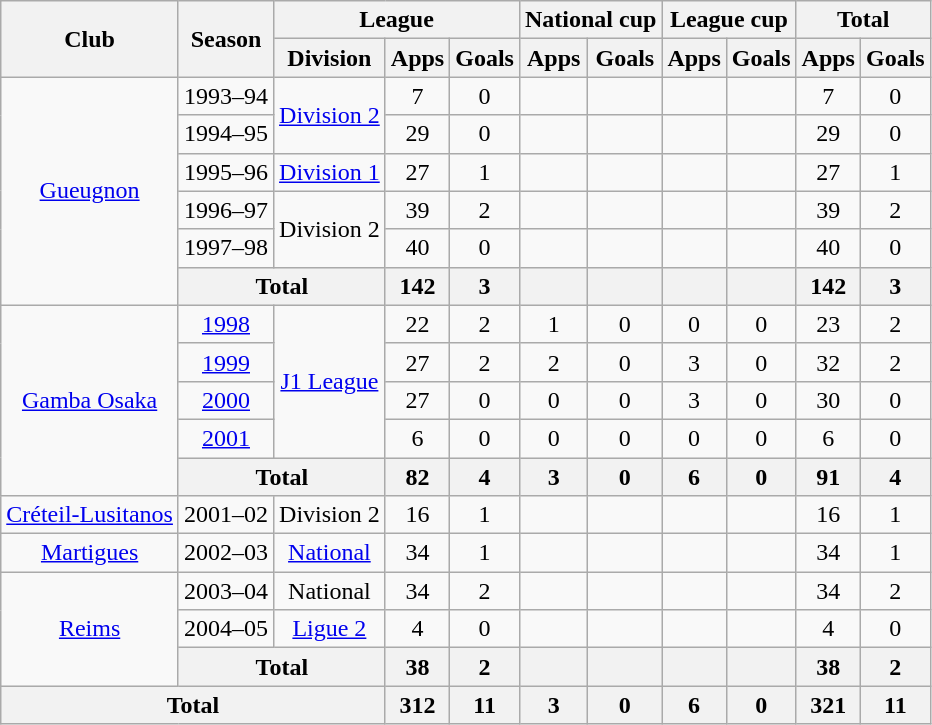<table class="wikitable" style="text-align:center">
<tr>
<th rowspan="2">Club</th>
<th rowspan="2">Season</th>
<th colspan="3">League</th>
<th colspan="2">National cup</th>
<th colspan="2">League cup</th>
<th colspan="2">Total</th>
</tr>
<tr>
<th>Division</th>
<th>Apps</th>
<th>Goals</th>
<th>Apps</th>
<th>Goals</th>
<th>Apps</th>
<th>Goals</th>
<th>Apps</th>
<th>Goals</th>
</tr>
<tr>
<td rowspan="6"><a href='#'>Gueugnon</a></td>
<td>1993–94</td>
<td rowspan="2"><a href='#'>Division 2</a></td>
<td>7</td>
<td>0</td>
<td></td>
<td></td>
<td></td>
<td></td>
<td>7</td>
<td>0</td>
</tr>
<tr>
<td>1994–95</td>
<td>29</td>
<td>0</td>
<td></td>
<td></td>
<td></td>
<td></td>
<td>29</td>
<td>0</td>
</tr>
<tr>
<td>1995–96</td>
<td><a href='#'>Division 1</a></td>
<td>27</td>
<td>1</td>
<td></td>
<td></td>
<td></td>
<td></td>
<td>27</td>
<td>1</td>
</tr>
<tr>
<td>1996–97</td>
<td rowspan="2">Division 2</td>
<td>39</td>
<td>2</td>
<td></td>
<td></td>
<td></td>
<td></td>
<td>39</td>
<td>2</td>
</tr>
<tr>
<td>1997–98</td>
<td>40</td>
<td>0</td>
<td></td>
<td></td>
<td></td>
<td></td>
<td>40</td>
<td>0</td>
</tr>
<tr>
<th colspan="2">Total</th>
<th>142</th>
<th>3</th>
<th></th>
<th></th>
<th></th>
<th></th>
<th>142</th>
<th>3</th>
</tr>
<tr>
<td rowspan="5"><a href='#'>Gamba Osaka</a></td>
<td><a href='#'>1998</a></td>
<td rowspan="4"><a href='#'>J1 League</a></td>
<td>22</td>
<td>2</td>
<td>1</td>
<td>0</td>
<td>0</td>
<td>0</td>
<td>23</td>
<td>2</td>
</tr>
<tr>
<td><a href='#'>1999</a></td>
<td>27</td>
<td>2</td>
<td>2</td>
<td>0</td>
<td>3</td>
<td>0</td>
<td>32</td>
<td>2</td>
</tr>
<tr>
<td><a href='#'>2000</a></td>
<td>27</td>
<td>0</td>
<td>0</td>
<td>0</td>
<td>3</td>
<td>0</td>
<td>30</td>
<td>0</td>
</tr>
<tr>
<td><a href='#'>2001</a></td>
<td>6</td>
<td>0</td>
<td>0</td>
<td>0</td>
<td>0</td>
<td>0</td>
<td>6</td>
<td>0</td>
</tr>
<tr>
<th colspan="2">Total</th>
<th>82</th>
<th>4</th>
<th>3</th>
<th>0</th>
<th>6</th>
<th>0</th>
<th>91</th>
<th>4</th>
</tr>
<tr>
<td><a href='#'>Créteil-Lusitanos</a></td>
<td>2001–02</td>
<td>Division 2</td>
<td>16</td>
<td>1</td>
<td></td>
<td></td>
<td></td>
<td></td>
<td>16</td>
<td>1</td>
</tr>
<tr>
<td><a href='#'>Martigues</a></td>
<td>2002–03</td>
<td><a href='#'>National</a></td>
<td>34</td>
<td>1</td>
<td></td>
<td></td>
<td></td>
<td></td>
<td>34</td>
<td>1</td>
</tr>
<tr>
<td rowspan="3"><a href='#'>Reims</a></td>
<td>2003–04</td>
<td>National</td>
<td>34</td>
<td>2</td>
<td></td>
<td></td>
<td></td>
<td></td>
<td>34</td>
<td>2</td>
</tr>
<tr>
<td>2004–05</td>
<td><a href='#'>Ligue 2</a></td>
<td>4</td>
<td>0</td>
<td></td>
<td></td>
<td></td>
<td></td>
<td>4</td>
<td>0</td>
</tr>
<tr>
<th colspan="2">Total</th>
<th>38</th>
<th>2</th>
<th></th>
<th></th>
<th></th>
<th></th>
<th>38</th>
<th>2</th>
</tr>
<tr>
<th colspan="3">Total</th>
<th>312</th>
<th>11</th>
<th>3</th>
<th>0</th>
<th>6</th>
<th>0</th>
<th>321</th>
<th>11</th>
</tr>
</table>
